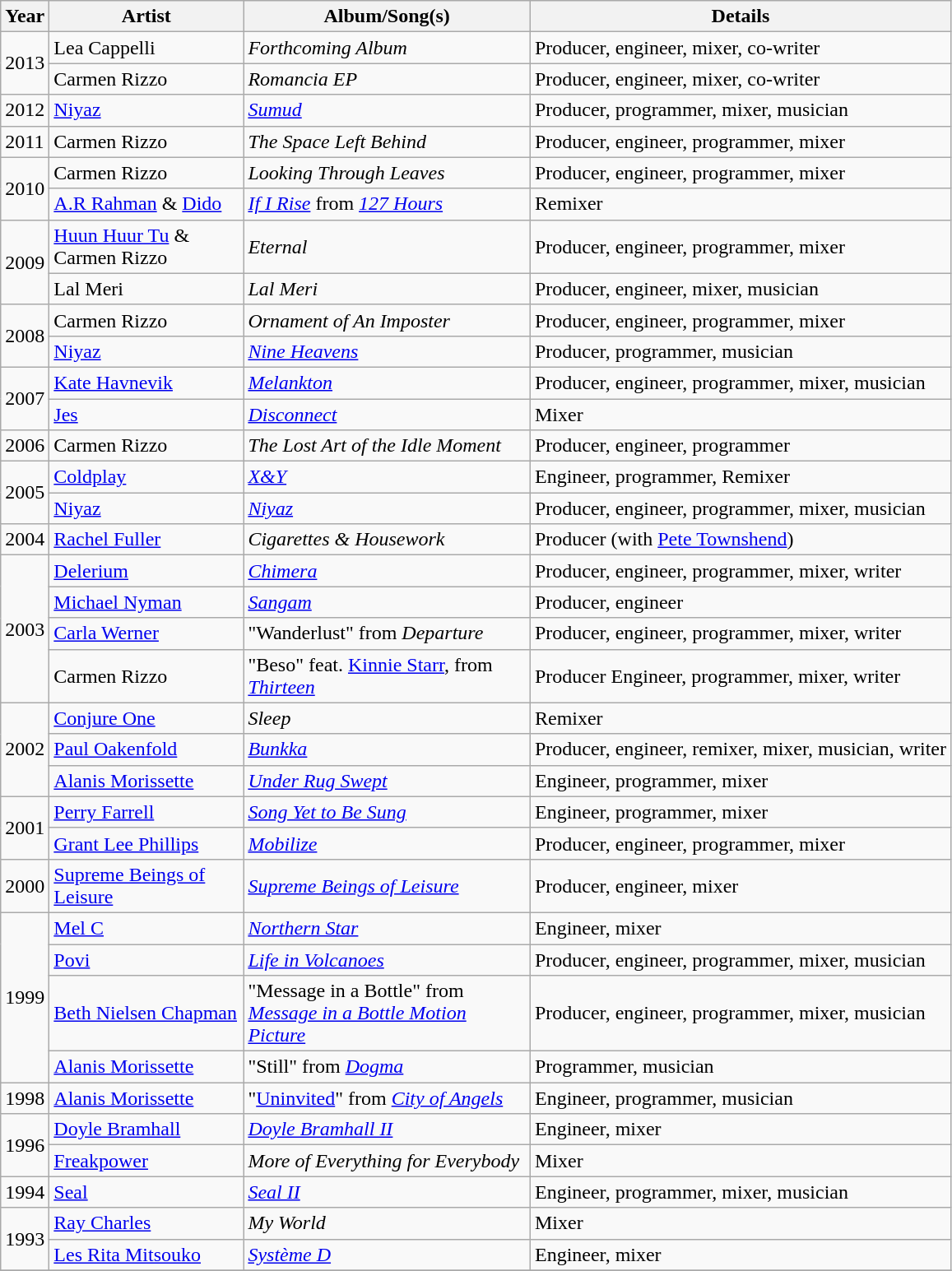<table class="wikitable">
<tr>
<th>Year</th>
<th style="width:150px;">Artist</th>
<th style="width:225px;">Album/Song(s)</th>
<th>Details</th>
</tr>
<tr>
<td rowspan=2>2013</td>
<td>Lea Cappelli</td>
<td><em>Forthcoming Album</em></td>
<td>Producer, engineer, mixer, co-writer</td>
</tr>
<tr>
<td>Carmen Rizzo</td>
<td><em>Romancia EP</em></td>
<td>Producer, engineer, mixer, co-writer</td>
</tr>
<tr>
<td rowspan=1>2012</td>
<td><a href='#'>Niyaz</a></td>
<td><em><a href='#'>Sumud</a></em></td>
<td>Producer, programmer, mixer, musician</td>
</tr>
<tr>
<td rowspan=1>2011</td>
<td>Carmen Rizzo</td>
<td><em>The Space Left Behind</em></td>
<td>Producer, engineer, programmer, mixer</td>
</tr>
<tr>
<td rowspan=2>2010</td>
<td>Carmen Rizzo</td>
<td><em>Looking Through Leaves</em></td>
<td>Producer, engineer, programmer, mixer</td>
</tr>
<tr>
<td><a href='#'>A.R Rahman</a> & <a href='#'>Dido</a></td>
<td><em><a href='#'>If I Rise</a></em> from <em><a href='#'>127 Hours</a></em></td>
<td>Remixer</td>
</tr>
<tr>
<td rowspan=2>2009</td>
<td><a href='#'>Huun Huur Tu</a> & Carmen Rizzo</td>
<td><em>Eternal</em></td>
<td>Producer, engineer, programmer, mixer</td>
</tr>
<tr>
<td>Lal Meri</td>
<td><em>Lal Meri</em></td>
<td>Producer, engineer, mixer, musician</td>
</tr>
<tr>
<td rowspan=2>2008</td>
<td>Carmen Rizzo</td>
<td><em>Ornament of An Imposter</em></td>
<td>Producer, engineer, programmer, mixer</td>
</tr>
<tr>
<td><a href='#'>Niyaz</a></td>
<td><em><a href='#'>Nine Heavens</a></em></td>
<td>Producer, programmer, musician</td>
</tr>
<tr>
<td rowspan=2>2007</td>
<td><a href='#'>Kate Havnevik</a></td>
<td><em><a href='#'>Melankton</a></em></td>
<td>Producer, engineer, programmer, mixer, musician</td>
</tr>
<tr>
<td><a href='#'>Jes</a></td>
<td><em><a href='#'>Disconnect</a></em></td>
<td>Mixer</td>
</tr>
<tr>
<td rowspan=1>2006</td>
<td>Carmen Rizzo</td>
<td><em>The Lost Art of the Idle Moment</em></td>
<td>Producer, engineer, programmer</td>
</tr>
<tr>
<td rowspan=2>2005</td>
<td><a href='#'>Coldplay</a></td>
<td><em><a href='#'>X&Y</a></em></td>
<td>Engineer, programmer, Remixer</td>
</tr>
<tr>
<td><a href='#'>Niyaz</a></td>
<td><em><a href='#'>Niyaz</a></em></td>
<td>Producer, engineer, programmer, mixer, musician</td>
</tr>
<tr>
<td rowspan=1>2004</td>
<td><a href='#'>Rachel Fuller</a></td>
<td><em>Cigarettes & Housework</em></td>
<td>Producer (with <a href='#'>Pete Townshend</a>)</td>
</tr>
<tr>
<td rowspan=4>2003</td>
<td><a href='#'>Delerium</a></td>
<td><em><a href='#'>Chimera</a></em></td>
<td>Producer, engineer, programmer, mixer, writer</td>
</tr>
<tr>
<td><a href='#'>Michael Nyman</a></td>
<td><em><a href='#'>Sangam</a></em></td>
<td>Producer, engineer</td>
</tr>
<tr>
<td><a href='#'>Carla Werner</a></td>
<td>"Wanderlust" from <em>Departure</em></td>
<td>Producer, engineer, programmer, mixer, writer</td>
</tr>
<tr>
<td>Carmen Rizzo</td>
<td>"Beso" feat. <a href='#'>Kinnie Starr</a>, from <em><a href='#'>Thirteen</a></em></td>
<td>Producer Engineer, programmer, mixer, writer</td>
</tr>
<tr>
<td rowspan=3>2002</td>
<td><a href='#'>Conjure One</a></td>
<td><em>Sleep</em></td>
<td>Remixer</td>
</tr>
<tr>
<td><a href='#'>Paul Oakenfold</a></td>
<td><em><a href='#'>Bunkka</a></em></td>
<td>Producer, engineer, remixer, mixer, musician, writer</td>
</tr>
<tr>
<td><a href='#'>Alanis Morissette</a></td>
<td><em><a href='#'>Under Rug Swept</a></em></td>
<td>Engineer, programmer, mixer</td>
</tr>
<tr>
<td rowspan=2>2001</td>
<td><a href='#'>Perry Farrell</a></td>
<td><em><a href='#'>Song Yet to Be Sung</a></em></td>
<td>Engineer, programmer, mixer</td>
</tr>
<tr>
<td><a href='#'>Grant Lee Phillips</a></td>
<td><em><a href='#'>Mobilize</a></em></td>
<td>Producer, engineer, programmer, mixer</td>
</tr>
<tr>
<td rowspan=1>2000</td>
<td><a href='#'>Supreme Beings of Leisure</a></td>
<td><em><a href='#'>Supreme Beings of Leisure</a></em></td>
<td>Producer, engineer, mixer</td>
</tr>
<tr>
<td rowspan=4>1999</td>
<td><a href='#'>Mel C</a></td>
<td><em><a href='#'>Northern Star</a></em></td>
<td>Engineer, mixer</td>
</tr>
<tr>
<td><a href='#'>Povi</a></td>
<td><em><a href='#'>Life in Volcanoes</a></em></td>
<td>Producer, engineer, programmer, mixer, musician</td>
</tr>
<tr>
<td><a href='#'>Beth Nielsen Chapman</a></td>
<td>"Message in a Bottle" from <em><a href='#'>Message in a Bottle Motion Picture</a></em></td>
<td>Producer, engineer, programmer, mixer, musician</td>
</tr>
<tr>
<td><a href='#'>Alanis Morissette</a></td>
<td>"Still" from <em><a href='#'>Dogma</a></em></td>
<td>Programmer, musician</td>
</tr>
<tr>
<td rowspan=1>1998</td>
<td><a href='#'>Alanis Morissette</a></td>
<td>"<a href='#'>Uninvited</a>" from <em><a href='#'>City of Angels</a></em></td>
<td>Engineer, programmer, musician</td>
</tr>
<tr>
<td rowspan=2>1996</td>
<td><a href='#'>Doyle Bramhall</a></td>
<td><em><a href='#'>Doyle Bramhall II</a></em></td>
<td>Engineer, mixer</td>
</tr>
<tr>
<td><a href='#'>Freakpower</a></td>
<td><em>More of Everything for Everybody</em></td>
<td>Mixer</td>
</tr>
<tr>
<td rowspan=1>1994</td>
<td><a href='#'>Seal</a></td>
<td><em><a href='#'>Seal II</a></em></td>
<td>Engineer, programmer, mixer, musician</td>
</tr>
<tr>
<td rowspan=2>1993</td>
<td><a href='#'>Ray Charles</a></td>
<td><em>My World</em></td>
<td>Mixer</td>
</tr>
<tr>
<td><a href='#'>Les Rita Mitsouko</a></td>
<td><em><a href='#'>Système D</a></em></td>
<td>Engineer, mixer</td>
</tr>
<tr>
</tr>
</table>
